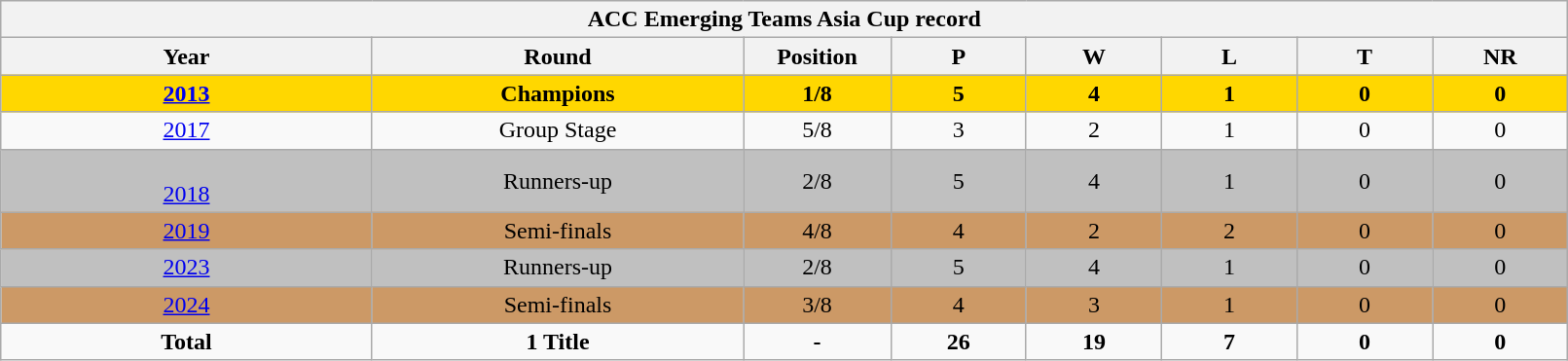<table class="wikitable" style="text-align: center; width:85%">
<tr>
<th colspan=10>ACC Emerging Teams Asia Cup record</th>
</tr>
<tr>
<th width=150>Year</th>
<th width=150>Round</th>
<th width=50>Position</th>
<th width=50>P</th>
<th width=50>W</th>
<th width=50>L</th>
<th width=50>T</th>
<th width=50>NR</th>
</tr>
<tr style="background:gold;">
<td> <strong><a href='#'>2013</a></strong></td>
<td><strong>Champions</strong></td>
<td><strong>1/8</strong></td>
<td><strong>5</strong></td>
<td><strong>4</strong></td>
<td><strong>1</strong></td>
<td><strong>0</strong></td>
<td><strong>0</strong></td>
</tr>
<tr>
<td> <a href='#'>2017</a></td>
<td>Group Stage</td>
<td>5/8</td>
<td>3</td>
<td>2</td>
<td>1</td>
<td>0</td>
<td>0</td>
</tr>
<tr style="background:silver;">
<td> <br>  <a href='#'>2018</a></td>
<td>Runners-up</td>
<td>2/8</td>
<td>5</td>
<td>4</td>
<td>1</td>
<td>0</td>
<td>0</td>
</tr>
<tr bgcolor="#cc9966">
<td> <a href='#'>2019</a></td>
<td>Semi-finals</td>
<td>4/8</td>
<td>4</td>
<td>2</td>
<td>2</td>
<td>0</td>
<td>0</td>
</tr>
<tr style="background:silver;">
<td> <a href='#'>2023</a></td>
<td>Runners-up</td>
<td>2/8</td>
<td>5</td>
<td>4</td>
<td>1</td>
<td>0</td>
<td>0</td>
</tr>
<tr bgcolor="#cc9966">
<td> <a href='#'>2024</a></td>
<td>Semi-finals</td>
<td>3/8</td>
<td>4</td>
<td>3</td>
<td>1</td>
<td>0</td>
<td>0</td>
</tr>
<tr>
<td><strong>Total</strong></td>
<td><strong>1 Title</strong></td>
<td><strong>-</strong></td>
<td><strong>26</strong></td>
<td><strong>19</strong></td>
<td><strong>7</strong></td>
<td><strong>0</strong></td>
<td><strong>0</strong></td>
</tr>
</table>
